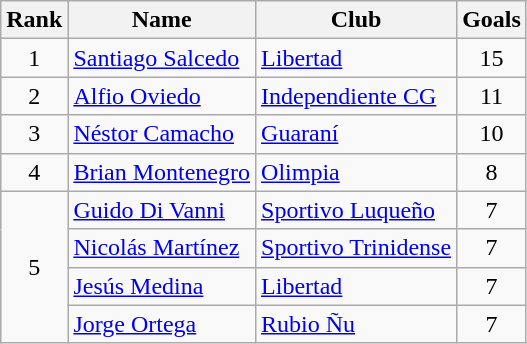<table class="wikitable" border="1">
<tr>
<th>Rank</th>
<th>Name</th>
<th>Club</th>
<th>Goals</th>
</tr>
<tr>
<td align=center>1</td>
<td> <a href='#'>Santiago Salcedo</a></td>
<td><a href='#'>Libertad</a></td>
<td align=center>15</td>
</tr>
<tr>
<td align=center>2</td>
<td> <a href='#'>Alfio Oviedo</a></td>
<td><a href='#'>Independiente CG</a></td>
<td align=center>11</td>
</tr>
<tr>
<td align=center>3</td>
<td> <a href='#'>Néstor Camacho</a></td>
<td><a href='#'>Guaraní</a></td>
<td align=center>10</td>
</tr>
<tr>
<td align=center>4</td>
<td> <a href='#'>Brian Montenegro</a></td>
<td><a href='#'>Olimpia</a></td>
<td align=center>8</td>
</tr>
<tr>
<td rowspan=4 align=center>5</td>
<td> <a href='#'>Guido Di Vanni</a></td>
<td><a href='#'>Sportivo Luqueño</a></td>
<td align=center>7</td>
</tr>
<tr>
<td> <a href='#'>Nicolás Martínez</a></td>
<td><a href='#'>Sportivo Trinidense</a></td>
<td align=center>7</td>
</tr>
<tr>
<td> <a href='#'>Jesús Medina</a></td>
<td><a href='#'>Libertad</a></td>
<td align=center>7</td>
</tr>
<tr>
<td> <a href='#'>Jorge Ortega</a></td>
<td><a href='#'>Rubio Ñu</a></td>
<td align=center>7</td>
</tr>
</table>
